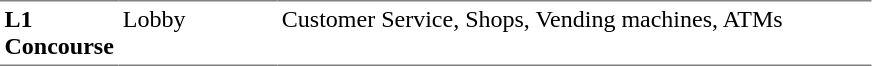<table table border=0 cellspacing=0 cellpadding=3>
<tr>
<td style="border-bottom:solid 1px gray; border-top:solid 1px gray;" valign=top width=50><strong>L1<br>Concourse</strong></td>
<td style="border-bottom:solid 1px gray; border-top:solid 1px gray;" valign=top width=100>Lobby</td>
<td style="border-bottom:solid 1px gray; border-top:solid 1px gray;" valign=top width=390>Customer Service, Shops, Vending machines, ATMs</td>
</tr>
</table>
